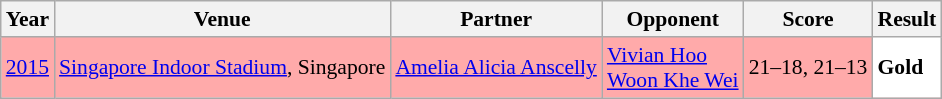<table class="sortable wikitable" style="font-size: 90%;">
<tr>
<th>Year</th>
<th>Venue</th>
<th>Partner</th>
<th>Opponent</th>
<th>Score</th>
<th>Result</th>
</tr>
<tr style="background:#FFAAAA">
<td align="center"><a href='#'>2015</a></td>
<td align="left"><a href='#'>Singapore Indoor Stadium</a>, Singapore</td>
<td align="left"> <a href='#'>Amelia Alicia Anscelly</a></td>
<td align="left"> <a href='#'>Vivian Hoo</a><br> <a href='#'>Woon Khe Wei</a></td>
<td align="left">21–18, 21–13</td>
<td style="text-align:left; background:white"> <strong>Gold</strong></td>
</tr>
</table>
